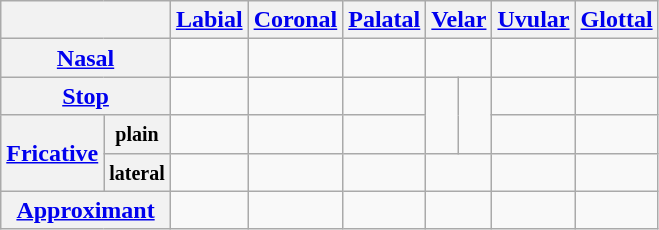<table class="wikitable" style="text-align:center;">
<tr>
<th colspan="2"></th>
<th><a href='#'>Labial</a></th>
<th><a href='#'>Coronal</a></th>
<th><a href='#'>Palatal</a></th>
<th colspan="2"><a href='#'>Velar</a></th>
<th><a href='#'>Uvular</a></th>
<th><a href='#'>Glottal</a></th>
</tr>
<tr>
<th colspan="2"><a href='#'>Nasal</a></th>
<td></td>
<td></td>
<td></td>
<td colspan="2"></td>
<td></td>
<td></td>
</tr>
<tr>
<th colspan="2"><a href='#'>Stop</a></th>
<td></td>
<td></td>
<td></td>
<td rowspan="2"></td>
<td rowspan="2"></td>
<td></td>
<td></td>
</tr>
<tr>
<th rowspan="2"><a href='#'>Fricative</a></th>
<th><small>plain</small></th>
<td></td>
<td></td>
<td></td>
<td></td>
<td></td>
</tr>
<tr>
<th><small>lateral</small></th>
<td></td>
<td></td>
<td></td>
<td colspan="2"></td>
<td></td>
<td></td>
</tr>
<tr>
<th colspan="2"><a href='#'>Approximant</a></th>
<td></td>
<td></td>
<td></td>
<td colspan="2"></td>
<td></td>
<td></td>
</tr>
</table>
